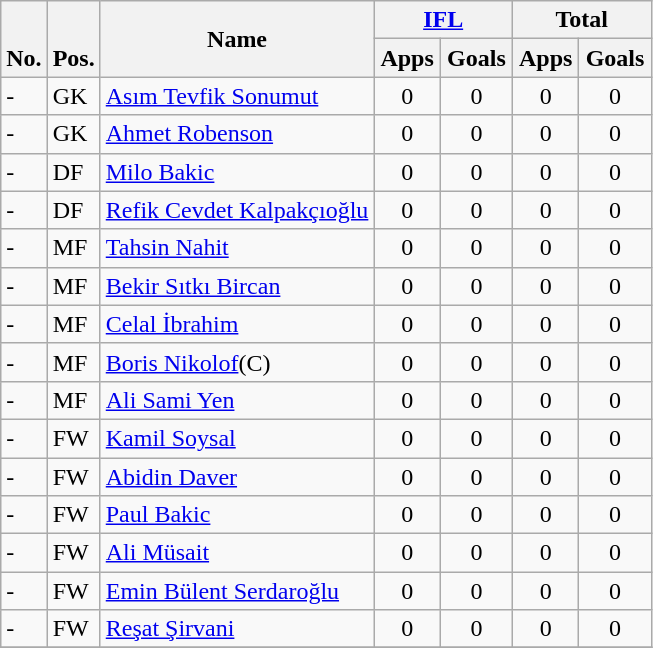<table class="wikitable" style="text-align:center">
<tr>
<th rowspan="2" valign="bottom">No.</th>
<th rowspan="2" valign="bottom">Pos.</th>
<th rowspan="2">Name</th>
<th colspan="2" width="85"><a href='#'>IFL</a></th>
<th colspan="2" width="85">Total</th>
</tr>
<tr>
<th>Apps</th>
<th>Goals</th>
<th>Apps</th>
<th>Goals</th>
</tr>
<tr>
<td align="left">-</td>
<td align="left">GK</td>
<td align="left"> <a href='#'>Asım Tevfik Sonumut</a></td>
<td>0</td>
<td>0</td>
<td>0</td>
<td>0</td>
</tr>
<tr>
<td align="left">-</td>
<td align="left">GK</td>
<td align="left"> <a href='#'>Ahmet Robenson</a></td>
<td>0</td>
<td>0</td>
<td>0</td>
<td>0</td>
</tr>
<tr>
<td align="left">-</td>
<td align="left">DF</td>
<td align="left"> <a href='#'>Milo Bakic</a></td>
<td>0</td>
<td>0</td>
<td>0</td>
<td>0</td>
</tr>
<tr>
<td align="left">-</td>
<td align="left">DF</td>
<td align="left"> <a href='#'>Refik Cevdet Kalpakçıoğlu</a></td>
<td>0</td>
<td>0</td>
<td>0</td>
<td>0</td>
</tr>
<tr>
<td align="left">-</td>
<td align="left">MF</td>
<td align="left"> <a href='#'>Tahsin Nahit</a></td>
<td>0</td>
<td>0</td>
<td>0</td>
<td>0</td>
</tr>
<tr>
<td align="left">-</td>
<td align="left">MF</td>
<td align="left"> <a href='#'>Bekir Sıtkı Bircan</a></td>
<td>0</td>
<td>0</td>
<td>0</td>
<td>0</td>
</tr>
<tr>
<td align="left">-</td>
<td align="left">MF</td>
<td align="left"> <a href='#'>Celal İbrahim</a></td>
<td>0</td>
<td>0</td>
<td>0</td>
<td>0</td>
</tr>
<tr>
<td align="left">-</td>
<td align="left">MF</td>
<td align="left"> <a href='#'>Boris Nikolof</a>(C)</td>
<td>0</td>
<td>0</td>
<td>0</td>
<td>0</td>
</tr>
<tr>
<td align="left">-</td>
<td align="left">MF</td>
<td align="left"> <a href='#'>Ali Sami Yen</a></td>
<td>0</td>
<td>0</td>
<td>0</td>
<td>0</td>
</tr>
<tr>
<td align="left">-</td>
<td align="left">FW</td>
<td align="left"> <a href='#'>Kamil Soysal</a></td>
<td>0</td>
<td>0</td>
<td>0</td>
<td>0</td>
</tr>
<tr>
<td align="left">-</td>
<td align="left">FW</td>
<td align="left"> <a href='#'>Abidin Daver</a></td>
<td>0</td>
<td>0</td>
<td>0</td>
<td>0</td>
</tr>
<tr>
<td align="left">-</td>
<td align="left">FW</td>
<td align="left"> <a href='#'>Paul Bakic</a></td>
<td>0</td>
<td>0</td>
<td>0</td>
<td>0</td>
</tr>
<tr>
<td align="left">-</td>
<td align="left">FW</td>
<td align="left"> <a href='#'>Ali Müsait</a></td>
<td>0</td>
<td>0</td>
<td>0</td>
<td>0</td>
</tr>
<tr>
<td align="left">-</td>
<td align="left">FW</td>
<td align="left"> <a href='#'>Emin Bülent Serdaroğlu</a></td>
<td>0</td>
<td>0</td>
<td>0</td>
<td>0</td>
</tr>
<tr>
<td align="left">-</td>
<td align="left">FW</td>
<td align="left"> <a href='#'>Reşat Şirvani</a></td>
<td>0</td>
<td>0</td>
<td>0</td>
<td>0</td>
</tr>
<tr>
</tr>
</table>
